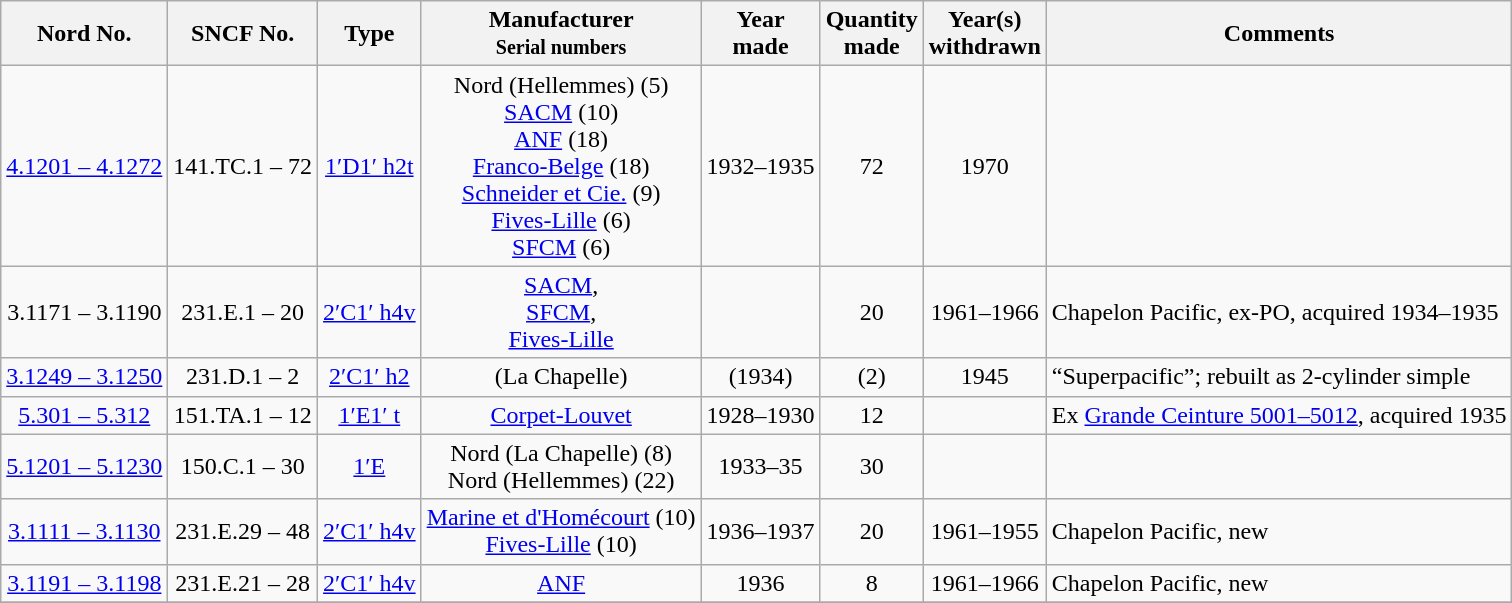<table class="wikitable" style="text-align:center">
<tr>
<th>Nord No.</th>
<th>SNCF No.</th>
<th>Type</th>
<th>Manufacturer<br><small>Serial numbers</small></th>
<th>Year<br>made</th>
<th>Quantity<br>made</th>
<th>Year(s)<br>withdrawn</th>
<th>Comments</th>
</tr>
<tr>
<td><a href='#'>4.1201 – 4.1272</a></td>
<td>141.TC.1 – 72</td>
<td><a href='#'>1′D1′ h2t</a></td>
<td>Nord (Hellemmes) (5)<br><a href='#'>SACM</a> (10)<br><a href='#'>ANF</a> (18)<br><a href='#'>Franco-Belge</a> (18)<br><a href='#'>Schneider et Cie.</a> (9)<br><a href='#'>Fives-Lille</a> (6)<br><a href='#'>SFCM</a> (6)</td>
<td>1932–1935</td>
<td>72</td>
<td>1970</td>
<td align=left></td>
</tr>
<tr>
<td>3.1171 – 3.1190</td>
<td>231.E.1 – 20</td>
<td><a href='#'>2′C1′ h4v</a></td>
<td><a href='#'>SACM</a>,<br><a href='#'>SFCM</a>,<br><a href='#'>Fives-Lille</a></td>
<td></td>
<td>20</td>
<td>1961–1966</td>
<td align=left>Chapelon Pacific, ex-PO, acquired 1934–1935 </td>
</tr>
<tr>
<td><a href='#'>3.1249 – 3.1250</a></td>
<td>231.D.1 – 2</td>
<td><a href='#'>2′C1′ h2</a></td>
<td>(La Chapelle)</td>
<td>(1934)</td>
<td>(2)</td>
<td>1945</td>
<td align=left>“Superpacific”; rebuilt as 2-cylinder simple </td>
</tr>
<tr>
<td><a href='#'>5.301 – 5.312</a></td>
<td>151.TA.1 – 12</td>
<td><a href='#'>1′E1′ t</a></td>
<td><a href='#'>Corpet-Louvet</a></td>
<td>1928–1930</td>
<td>12</td>
<td></td>
<td align=left>Ex <a href='#'>Grande Ceinture 5001–5012</a>, acquired 1935 </td>
</tr>
<tr>
<td><a href='#'>5.1201 – 5.1230</a></td>
<td>150.C.1 – 30</td>
<td><a href='#'>1′E</a></td>
<td>Nord (La Chapelle) (8)<br>Nord (Hellemmes) (22)</td>
<td>1933–35</td>
<td>30</td>
<td></td>
<td align=left></td>
</tr>
<tr>
<td><a href='#'>3.1111 – 3.1130</a></td>
<td>231.E.29 – 48</td>
<td><a href='#'>2′C1′ h4v</a></td>
<td><a href='#'>Marine et d'Homécourt</a> (10)<br><a href='#'>Fives-Lille</a> (10)</td>
<td>1936–1937</td>
<td>20</td>
<td>1961–1955</td>
<td align=left>Chapelon Pacific, new </td>
</tr>
<tr>
<td><a href='#'>3.1191 – 3.1198</a></td>
<td>231.E.21 – 28</td>
<td><a href='#'>2′C1′ h4v</a></td>
<td><a href='#'>ANF</a></td>
<td>1936</td>
<td>8</td>
<td>1961–1966</td>
<td align=left>Chapelon Pacific, new </td>
</tr>
<tr>
</tr>
</table>
